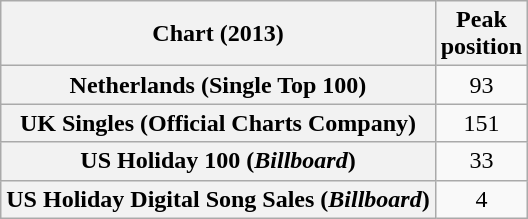<table class="wikitable plainrowheaders sortable">
<tr>
<th scope="col">Chart (2013)</th>
<th scope="col">Peak<br>position</th>
</tr>
<tr>
<th scope="row">Netherlands (Single Top 100)</th>
<td style="text-align:center;">93</td>
</tr>
<tr>
<th scope="row">UK Singles (Official Charts Company)</th>
<td style="text-align:center;">151</td>
</tr>
<tr>
<th scope="row">US Holiday 100 (<em>Billboard</em>)</th>
<td style="text-align:center;">33</td>
</tr>
<tr>
<th scope="row">US Holiday Digital Song Sales (<em>Billboard</em>)</th>
<td style="text-align:center;">4</td>
</tr>
</table>
